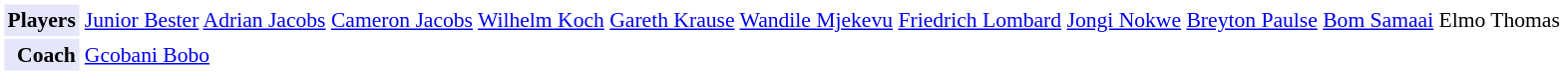<table cellpadding="2" style="border: 1px solid white; font-size:90%;">
<tr>
<td colspan="2" align="right" bgcolor="lavender"><strong>Players</strong></td>
<td align="left"><a href='#'>Junior Bester</a> <a href='#'>Adrian Jacobs</a> <a href='#'>Cameron Jacobs</a> <a href='#'>Wilhelm Koch</a> <a href='#'>Gareth Krause</a> <a href='#'>Wandile Mjekevu</a> <a href='#'>Friedrich Lombard</a> <a href='#'>Jongi Nokwe</a> <a href='#'>Breyton Paulse</a> <a href='#'>Bom Samaai</a> Elmo Thomas</td>
</tr>
<tr>
<td colspan="2" align="right" bgcolor="lavender"><strong>Coach</strong></td>
<td align="left"><a href='#'>Gcobani Bobo</a></td>
</tr>
</table>
